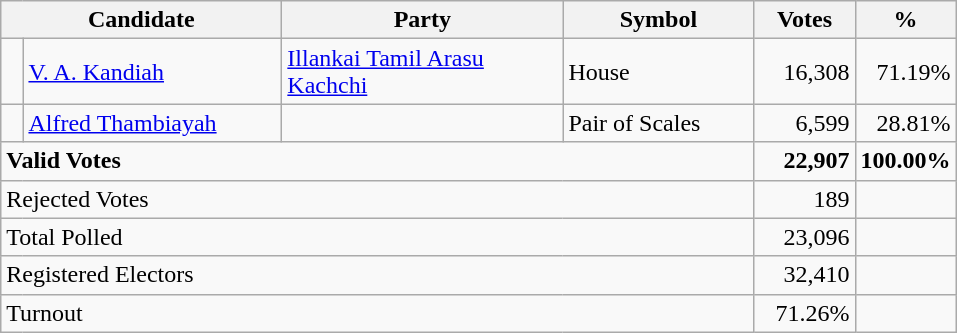<table class="wikitable" border="1" style="text-align:right;">
<tr>
<th align=left colspan=2 width="180">Candidate</th>
<th align=left width="180">Party</th>
<th align=left width="120">Symbol</th>
<th align=left width="60">Votes</th>
<th align=left width="60">%</th>
</tr>
<tr>
<td bgcolor=> </td>
<td align=left><a href='#'>V. A. Kandiah</a></td>
<td align=left><a href='#'>Illankai Tamil Arasu Kachchi</a></td>
<td align=left>House</td>
<td>16,308</td>
<td>71.19%</td>
</tr>
<tr>
<td></td>
<td align=left><a href='#'>Alfred Thambiayah</a></td>
<td></td>
<td align=left>Pair of Scales</td>
<td>6,599</td>
<td>28.81%</td>
</tr>
<tr>
<td align=left colspan=4><strong>Valid Votes</strong></td>
<td><strong>22,907</strong></td>
<td><strong>100.00%</strong></td>
</tr>
<tr>
<td align=left colspan=4>Rejected Votes</td>
<td>189</td>
<td></td>
</tr>
<tr>
<td align=left colspan=4>Total Polled</td>
<td>23,096</td>
<td></td>
</tr>
<tr>
<td align=left colspan=4>Registered Electors</td>
<td>32,410</td>
<td></td>
</tr>
<tr>
<td align=left colspan=4>Turnout</td>
<td>71.26%</td>
</tr>
</table>
